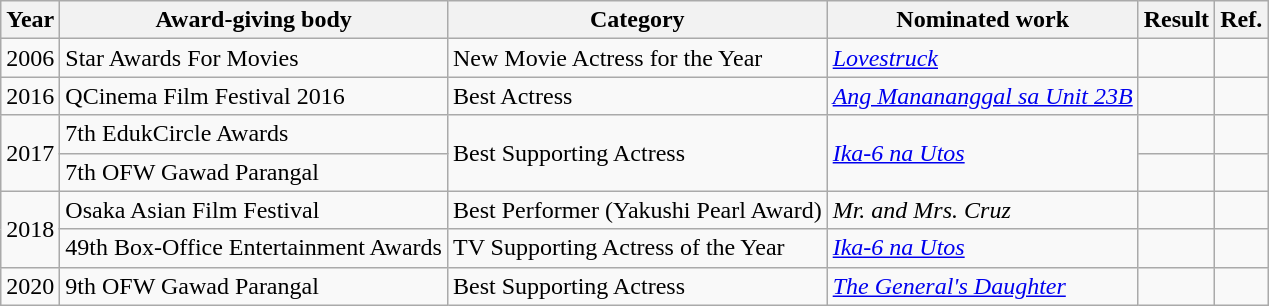<table class="wikitable">
<tr>
<th>Year</th>
<th>Award-giving body</th>
<th>Category</th>
<th>Nominated work</th>
<th>Result</th>
<th>Ref.</th>
</tr>
<tr>
<td>2006</td>
<td>Star Awards For Movies</td>
<td>New Movie Actress for the Year</td>
<td><em><a href='#'>Lovestruck</a></em></td>
<td></td>
<td></td>
</tr>
<tr>
<td>2016</td>
<td>QCinema Film Festival 2016</td>
<td>Best Actress</td>
<td><em><a href='#'>Ang Manananggal sa Unit 23B</a></em></td>
<td></td>
<td></td>
</tr>
<tr>
<td rowspan=2>2017</td>
<td>7th EdukCircle Awards</td>
<td rowspan=2>Best Supporting Actress</td>
<td rowspan=2><em><a href='#'>Ika-6 na Utos</a></em></td>
<td></td>
<td></td>
</tr>
<tr>
<td>7th OFW Gawad Parangal</td>
<td></td>
<td></td>
</tr>
<tr>
<td rowspan=2>2018</td>
<td>Osaka Asian Film Festival</td>
<td>Best Performer (Yakushi Pearl Award)</td>
<td><em>Mr. and Mrs. Cruz</em></td>
<td></td>
<td></td>
</tr>
<tr>
<td>49th Box-Office Entertainment Awards</td>
<td>TV Supporting Actress of the Year</td>
<td><em><a href='#'>Ika-6 na Utos</a></em></td>
<td></td>
<td></td>
</tr>
<tr>
<td>2020</td>
<td>9th OFW Gawad Parangal</td>
<td>Best Supporting Actress</td>
<td><em><a href='#'>The General's Daughter</a></em></td>
<td></td>
<td></td>
</tr>
</table>
